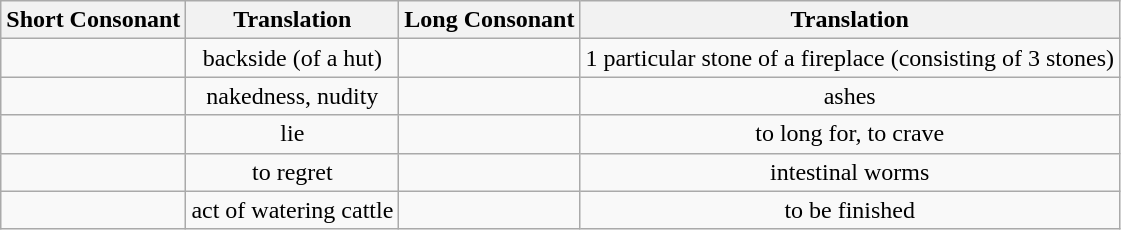<table class="wikitable" style="text-align:center">
<tr>
<th>Short Consonant</th>
<th>Translation</th>
<th>Long Consonant</th>
<th>Translation</th>
</tr>
<tr>
<td></td>
<td>backside (of a hut)</td>
<td></td>
<td>1 particular stone of a fireplace (consisting of 3 stones)</td>
</tr>
<tr>
<td></td>
<td>nakedness, nudity</td>
<td></td>
<td>ashes</td>
</tr>
<tr>
<td></td>
<td>lie</td>
<td></td>
<td>to long for, to crave</td>
</tr>
<tr>
<td></td>
<td>to regret</td>
<td></td>
<td>intestinal worms</td>
</tr>
<tr>
<td></td>
<td>act of watering cattle</td>
<td></td>
<td>to be finished</td>
</tr>
</table>
